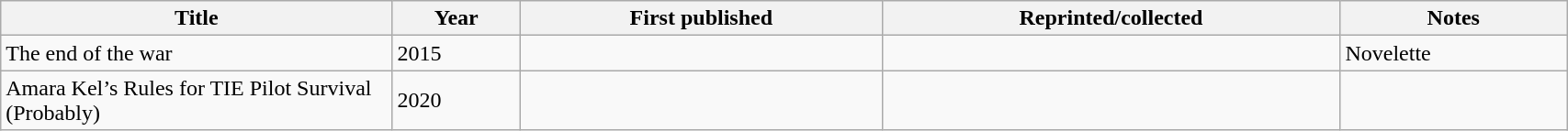<table class='wikitable sortable' width='90%'>
<tr>
<th width=25%>Title</th>
<th>Year</th>
<th>First published</th>
<th>Reprinted/collected</th>
<th>Notes</th>
</tr>
<tr>
<td>The end of the war</td>
<td>2015</td>
<td></td>
<td></td>
<td>Novelette</td>
</tr>
<tr>
<td>Amara Kel’s Rules for TIE Pilot Survival (Probably)</td>
<td>2020</td>
<td></td>
<td></td>
<td></td>
</tr>
</table>
